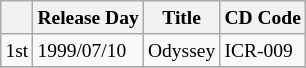<table class=wikitable style="font-size:small">
<tr>
<th></th>
<th>Release Day</th>
<th>Title</th>
<th>CD Code</th>
</tr>
<tr>
<td>1st</td>
<td>1999/07/10</td>
<td>Odyssey</td>
<td>ICR-009</td>
</tr>
<tr>
</tr>
</table>
